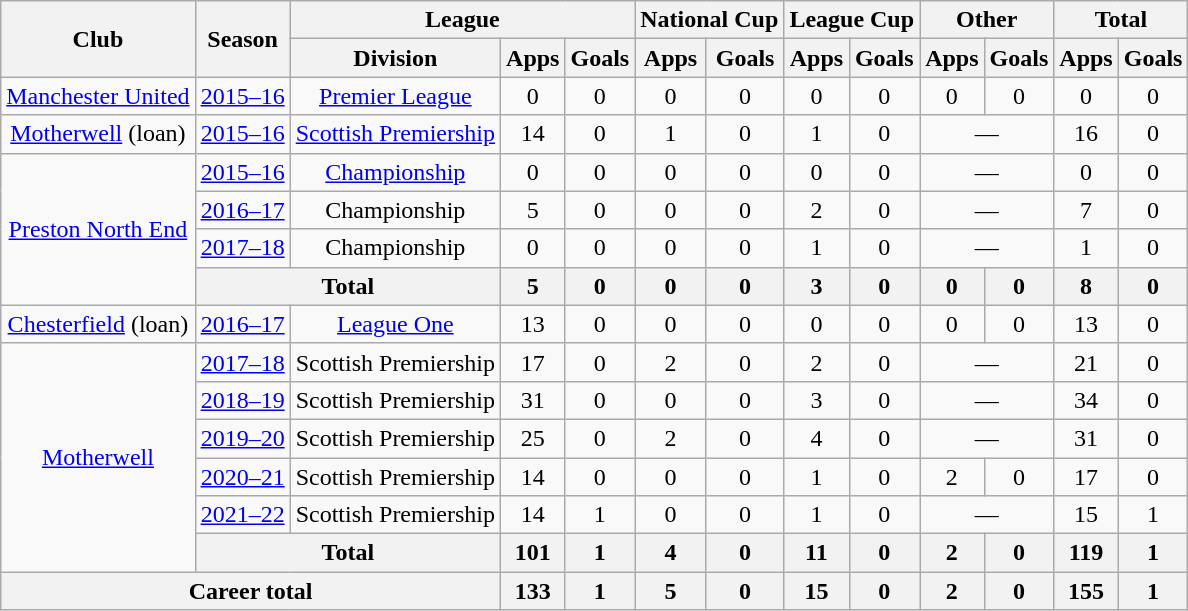<table class=wikitable style="text-align: center;">
<tr>
<th rowspan="2">Club</th>
<th rowspan="2">Season</th>
<th colspan="3">League</th>
<th colspan="2">National Cup</th>
<th colspan="2">League Cup</th>
<th colspan="2">Other</th>
<th colspan="2">Total</th>
</tr>
<tr>
<th>Division</th>
<th>Apps</th>
<th>Goals</th>
<th>Apps</th>
<th>Goals</th>
<th>Apps</th>
<th>Goals</th>
<th>Apps</th>
<th>Goals</th>
<th>Apps</th>
<th>Goals</th>
</tr>
<tr>
<td><a href='#'>Manchester United</a></td>
<td><a href='#'>2015–16</a></td>
<td><a href='#'>Premier League</a></td>
<td>0</td>
<td>0</td>
<td>0</td>
<td>0</td>
<td>0</td>
<td>0</td>
<td>0</td>
<td>0</td>
<td>0</td>
<td>0</td>
</tr>
<tr>
<td><a href='#'>Motherwell</a> (loan)</td>
<td><a href='#'>2015–16</a></td>
<td><a href='#'>Scottish Premiership</a></td>
<td>14</td>
<td>0</td>
<td>1</td>
<td>0</td>
<td>1</td>
<td>0</td>
<td colspan=2>—</td>
<td>16</td>
<td>0</td>
</tr>
<tr>
<td rowspan="4"><a href='#'>Preston North End</a></td>
<td><a href='#'>2015–16</a></td>
<td><a href='#'>Championship</a></td>
<td>0</td>
<td>0</td>
<td>0</td>
<td>0</td>
<td>0</td>
<td>0</td>
<td colspan=2>—</td>
<td>0</td>
<td>0</td>
</tr>
<tr>
<td><a href='#'>2016–17</a></td>
<td>Championship</td>
<td>5</td>
<td>0</td>
<td>0</td>
<td>0</td>
<td>2</td>
<td>0</td>
<td colspan=2>—</td>
<td>7</td>
<td>0</td>
</tr>
<tr>
<td><a href='#'>2017–18</a></td>
<td>Championship</td>
<td>0</td>
<td>0</td>
<td>0</td>
<td>0</td>
<td>1</td>
<td>0</td>
<td colspan=2>—</td>
<td>1</td>
<td>0</td>
</tr>
<tr>
<th colspan="2">Total</th>
<th>5</th>
<th>0</th>
<th>0</th>
<th>0</th>
<th>3</th>
<th>0</th>
<th>0</th>
<th>0</th>
<th>8</th>
<th>0</th>
</tr>
<tr>
<td><a href='#'>Chesterfield</a> (loan)</td>
<td><a href='#'>2016–17</a></td>
<td><a href='#'>League One</a></td>
<td>13</td>
<td>0</td>
<td>0</td>
<td>0</td>
<td>0</td>
<td>0</td>
<td>0</td>
<td>0</td>
<td>13</td>
<td>0</td>
</tr>
<tr>
<td rowspan=6><a href='#'>Motherwell</a></td>
<td><a href='#'>2017–18</a></td>
<td>Scottish Premiership</td>
<td>17</td>
<td>0</td>
<td>2</td>
<td>0</td>
<td>2</td>
<td>0</td>
<td colspan=2>—</td>
<td>21</td>
<td>0</td>
</tr>
<tr>
<td><a href='#'>2018–19</a></td>
<td>Scottish Premiership</td>
<td>31</td>
<td>0</td>
<td>0</td>
<td>0</td>
<td>3</td>
<td>0</td>
<td colspan=2>—</td>
<td>34</td>
<td>0</td>
</tr>
<tr>
<td><a href='#'>2019–20</a></td>
<td>Scottish Premiership</td>
<td>25</td>
<td>0</td>
<td>2</td>
<td>0</td>
<td>4</td>
<td>0</td>
<td colspan=2>—</td>
<td>31</td>
<td>0</td>
</tr>
<tr>
<td><a href='#'>2020–21</a></td>
<td>Scottish Premiership</td>
<td>14</td>
<td>0</td>
<td>0</td>
<td>0</td>
<td>1</td>
<td>0</td>
<td>2</td>
<td>0</td>
<td>17</td>
<td>0</td>
</tr>
<tr>
<td><a href='#'>2021–22</a></td>
<td>Scottish Premiership</td>
<td>14</td>
<td>1</td>
<td>0</td>
<td>0</td>
<td>1</td>
<td>0</td>
<td colspan=2>—</td>
<td>15</td>
<td>1</td>
</tr>
<tr>
<th colspan=2>Total</th>
<th>101</th>
<th>1</th>
<th>4</th>
<th>0</th>
<th>11</th>
<th>0</th>
<th>2</th>
<th>0</th>
<th>119</th>
<th>1</th>
</tr>
<tr>
<th colspan="3">Career total</th>
<th>133</th>
<th>1</th>
<th>5</th>
<th>0</th>
<th>15</th>
<th>0</th>
<th>2</th>
<th>0</th>
<th>155</th>
<th>1</th>
</tr>
</table>
